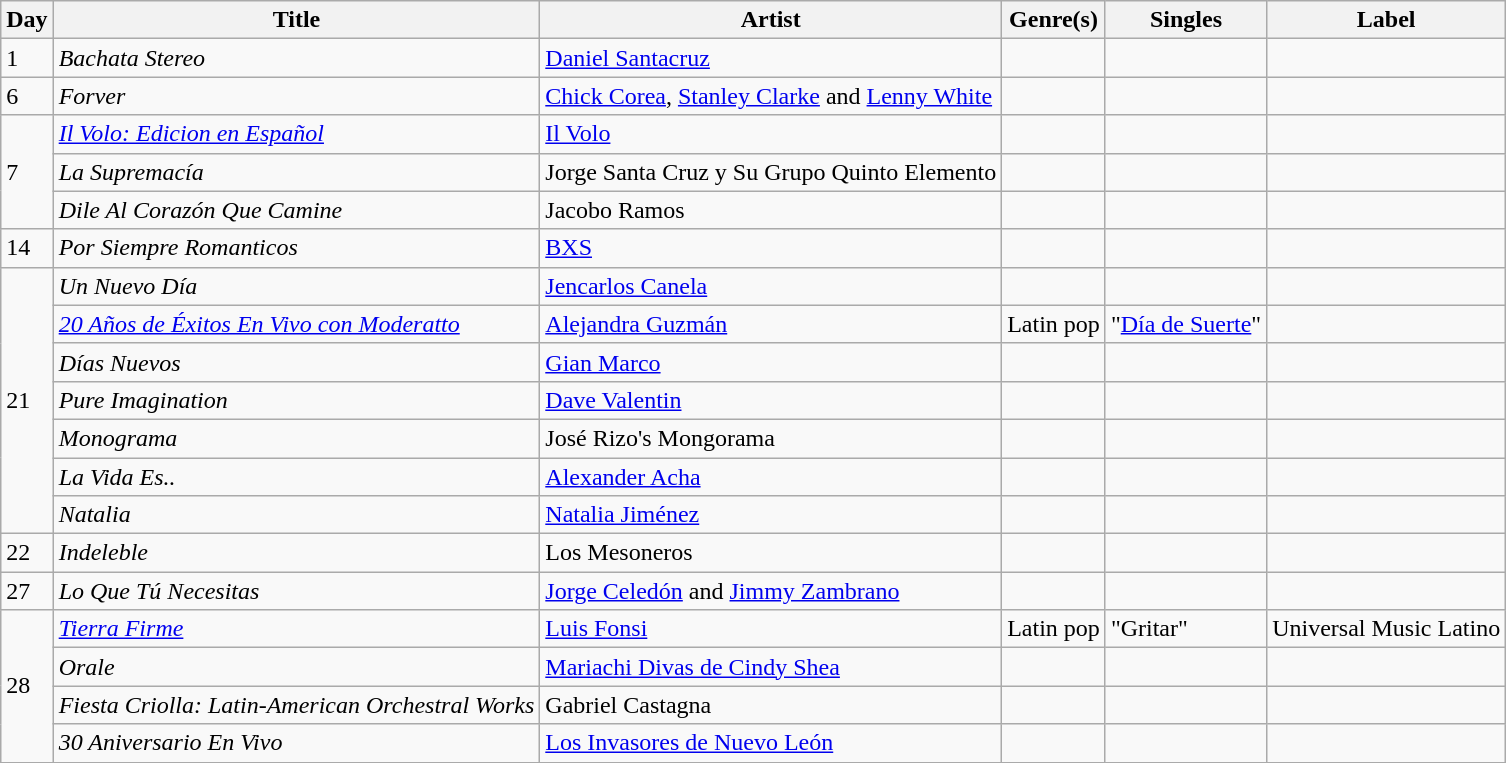<table class="wikitable sortable" style="text-align: left;">
<tr>
<th>Day</th>
<th>Title</th>
<th>Artist</th>
<th>Genre(s)</th>
<th>Singles</th>
<th>Label</th>
</tr>
<tr>
<td>1</td>
<td><em>Bachata Stereo</em></td>
<td><a href='#'>Daniel Santacruz</a></td>
<td></td>
<td></td>
<td></td>
</tr>
<tr>
<td>6</td>
<td><em>Forver</em></td>
<td><a href='#'>Chick Corea</a>, <a href='#'>Stanley Clarke</a> and <a href='#'>Lenny White</a></td>
<td></td>
<td></td>
<td></td>
</tr>
<tr>
<td rowspan="3">7</td>
<td><em><a href='#'>Il Volo: Edicion en Español</a></em></td>
<td><a href='#'>Il Volo</a></td>
<td></td>
<td></td>
<td></td>
</tr>
<tr>
<td><em>La Supremacía</em></td>
<td>Jorge Santa Cruz y Su Grupo Quinto Elemento</td>
<td></td>
<td></td>
<td></td>
</tr>
<tr>
<td><em>Dile Al Corazón Que Camine</em></td>
<td>Jacobo Ramos</td>
<td></td>
<td></td>
<td></td>
</tr>
<tr>
<td>14</td>
<td><em>Por Siempre Romanticos</em></td>
<td><a href='#'>BXS</a></td>
<td></td>
<td></td>
<td></td>
</tr>
<tr>
<td rowspan="7">21</td>
<td><em>Un Nuevo Día</em></td>
<td><a href='#'>Jencarlos Canela</a></td>
<td></td>
<td></td>
<td></td>
</tr>
<tr>
<td><em><a href='#'>20 Años de Éxitos En Vivo con Moderatto</a></em></td>
<td><a href='#'>Alejandra Guzmán</a></td>
<td>Latin pop</td>
<td>"<a href='#'>Día de Suerte</a>"</td>
<td></td>
</tr>
<tr>
<td><em>Días Nuevos</em></td>
<td><a href='#'>Gian Marco</a></td>
<td></td>
<td></td>
<td></td>
</tr>
<tr>
<td><em>Pure Imagination</em></td>
<td><a href='#'>Dave Valentin</a></td>
<td></td>
<td></td>
<td></td>
</tr>
<tr>
<td><em>Monograma</em></td>
<td>José Rizo's Mongorama</td>
<td></td>
<td></td>
<td></td>
</tr>
<tr>
<td><em>La Vida Es..</em></td>
<td><a href='#'>Alexander Acha</a></td>
<td></td>
<td></td>
<td></td>
</tr>
<tr>
<td><em>Natalia</em></td>
<td><a href='#'>Natalia Jiménez</a></td>
<td></td>
<td></td>
<td></td>
</tr>
<tr>
<td>22</td>
<td><em>Indeleble</em></td>
<td>Los Mesoneros</td>
<td></td>
<td></td>
<td></td>
</tr>
<tr>
<td>27</td>
<td><em>Lo Que Tú Necesitas</em></td>
<td><a href='#'>Jorge Celedón</a> and <a href='#'>Jimmy Zambrano</a></td>
<td></td>
<td></td>
<td></td>
</tr>
<tr>
<td rowspan="4">28</td>
<td><em><a href='#'>Tierra Firme</a></em></td>
<td><a href='#'>Luis Fonsi</a></td>
<td>Latin pop</td>
<td>"Gritar"</td>
<td>Universal Music Latino</td>
</tr>
<tr>
<td><em>Orale</em></td>
<td><a href='#'>Mariachi Divas de Cindy Shea</a></td>
<td></td>
<td></td>
<td></td>
</tr>
<tr>
<td><em>Fiesta Criolla: Latin-American Orchestral Works</em></td>
<td>Gabriel Castagna</td>
<td></td>
<td></td>
<td></td>
</tr>
<tr>
<td><em>30 Aniversario En Vivo</em></td>
<td><a href='#'>Los Invasores de Nuevo León</a></td>
<td></td>
<td></td>
<td></td>
</tr>
<tr>
</tr>
</table>
